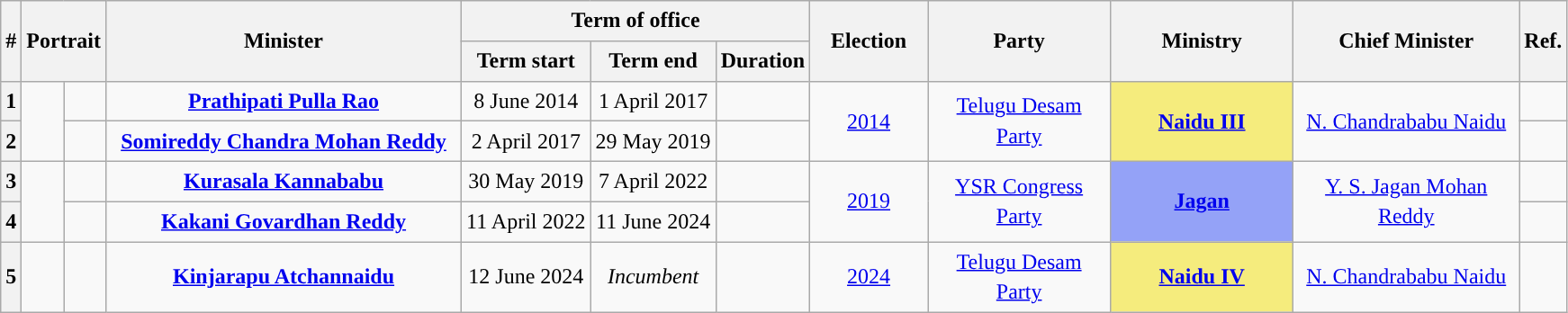<table class="wikitable" style="line-height:1.4em; text-align:center">
<tr>
<th rowspan=2>#</th>
<th rowspan=2 colspan="2">Portrait</th>
<th rowspan=2 style="width:16em">Minister<br></th>
<th colspan="3">Term of office</th>
<th rowspan=2 style="width:5em">Election<br></th>
<th rowspan=2 style="width:8em">Party</th>
<th rowspan=2 style="width:8em">Ministry</th>
<th rowspan=2 style="width:10em">Chief Minister</th>
<th rowspan=2>Ref.</th>
</tr>
<tr>
<th>Term start</th>
<th>Term end</th>
<th>Duration</th>
</tr>
<tr>
<th>1</th>
<td rowspan=2></td>
<td></td>
<td><strong><a href='#'>Prathipati Pulla Rao</a></strong><br></td>
<td>8 June 2014</td>
<td>1 April 2017</td>
<td><strong></strong></td>
<td rowspan=2><a href='#'>2014</a><br></td>
<td rowspan=2><a href='#'>Telugu Desam Party</a></td>
<td rowspan=2 bgcolor="#F5EC7D"><strong><a href='#'>Naidu III</a></strong></td>
<td rowspan=2><a href='#'>N. Chandrababu Naidu</a></td>
<td></td>
</tr>
<tr>
<th>2</th>
<td></td>
<td><strong><a href='#'>Somireddy Chandra Mohan Reddy</a></strong><br></td>
<td>2 April 2017</td>
<td>29 May 2019</td>
<td><strong></strong></td>
<td></td>
</tr>
<tr>
<th>3</th>
<td rowspan=2></td>
<td></td>
<td><strong><a href='#'>Kurasala Kannababu</a></strong><br></td>
<td>30 May 2019</td>
<td>7 April 2022</td>
<td><strong></strong></td>
<td rowspan=2><a href='#'>2019</a><br></td>
<td rowspan="2"><a href='#'>YSR Congress Party</a></td>
<td rowspan=2 bgcolor="#94A2F7"><strong><a href='#'>Jagan</a></strong></td>
<td rowspan="2"><a href='#'>Y. S. Jagan Mohan Reddy</a></td>
<td></td>
</tr>
<tr>
<th>4</th>
<td></td>
<td><strong><a href='#'>Kakani Govardhan Reddy</a></strong><br></td>
<td>11 April 2022</td>
<td>11 June 2024</td>
<td><strong></strong></td>
<td></td>
</tr>
<tr>
<th>5</th>
<td></td>
<td></td>
<td><strong><a href='#'>Kinjarapu Atchannaidu</a></strong><br></td>
<td>12 June 2024</td>
<td><em>Incumbent</em></td>
<td><strong></strong></td>
<td><a href='#'>2024</a><br></td>
<td><a href='#'>Telugu Desam Party</a></td>
<td bgcolor="#F5EC7D"><strong><a href='#'>Naidu IV</a></strong></td>
<td><a href='#'>N. Chandrababu Naidu</a></td>
<td></td>
</tr>
</table>
